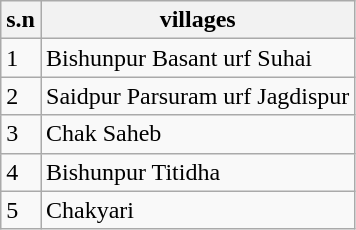<table class="wikitable">
<tr>
<th>s.n</th>
<th>villages</th>
</tr>
<tr>
<td>1</td>
<td>Bishunpur Basant urf Suhai</td>
</tr>
<tr>
<td>2</td>
<td>Saidpur Parsuram urf Jagdispur</td>
</tr>
<tr>
<td>3</td>
<td>Chak Saheb</td>
</tr>
<tr>
<td>4</td>
<td>Bishunpur Titidha</td>
</tr>
<tr>
<td>5</td>
<td>Chakyari</td>
</tr>
</table>
